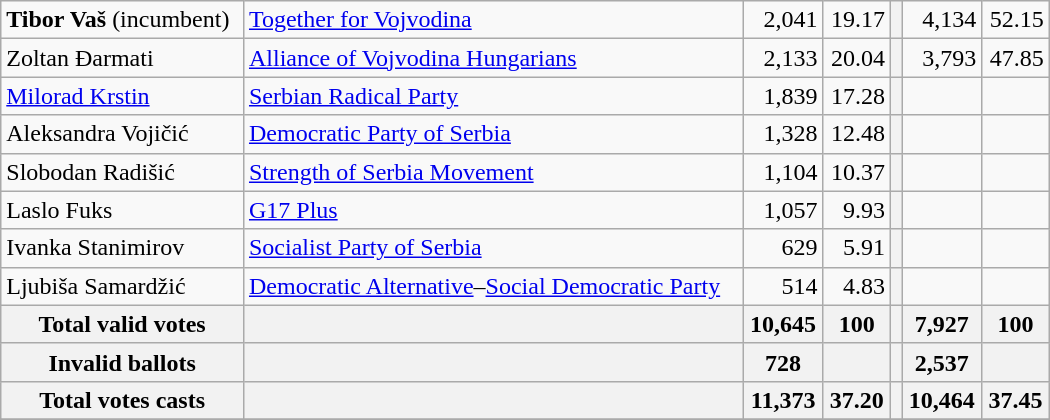<table style="width:700px;" class="wikitable">
<tr>
<td align="left"><strong>Tibor Vaš</strong> (incumbent)</td>
<td align="left"><a href='#'>Together for Vojvodina</a></td>
<td align="right">2,041</td>
<td align="right">19.17</td>
<th align="left"></th>
<td align="right">4,134</td>
<td align="right">52.15</td>
</tr>
<tr>
<td align="left">Zoltan Đarmati</td>
<td align="left"><a href='#'>Alliance of Vojvodina Hungarians</a></td>
<td align="right">2,133</td>
<td align="right">20.04</td>
<th align="left"></th>
<td align="right">3,793</td>
<td align="right">47.85</td>
</tr>
<tr>
<td align="left"><a href='#'>Milorad Krstin</a></td>
<td align="left"><a href='#'>Serbian Radical Party</a></td>
<td align="right">1,839</td>
<td align="right">17.28</td>
<th align="left"></th>
<td align="right"></td>
<td align="right"></td>
</tr>
<tr>
<td align="left">Aleksandra Vojičić</td>
<td align="left"><a href='#'>Democratic Party of Serbia</a></td>
<td align="right">1,328</td>
<td align="right">12.48</td>
<th align="left"></th>
<td align="right"></td>
<td align="right"></td>
</tr>
<tr>
<td align="left">Slobodan Radišić</td>
<td align="left"><a href='#'>Strength of Serbia Movement</a></td>
<td align="right">1,104</td>
<td align="right">10.37</td>
<th align="left"></th>
<td align="right"></td>
<td align="right"></td>
</tr>
<tr>
<td align="left">Laslo Fuks</td>
<td align="left"><a href='#'>G17 Plus</a></td>
<td align="right">1,057</td>
<td align="right">9.93</td>
<th align="left"></th>
<td align="right"></td>
<td align="right"></td>
</tr>
<tr>
<td align="left">Ivanka Stanimirov</td>
<td align="left"><a href='#'>Socialist Party of Serbia</a></td>
<td align="right">629</td>
<td align="right">5.91</td>
<th align="left"></th>
<td align="right"></td>
<td align="right"></td>
</tr>
<tr>
<td align="left">Ljubiša Samardžić</td>
<td align="left"><a href='#'>Democratic Alternative</a>–<a href='#'>Social Democratic Party</a></td>
<td align="right">514</td>
<td align="right">4.83</td>
<th align="left"></th>
<td align="right"></td>
<td align="right"></td>
</tr>
<tr>
<th align="left">Total valid votes</th>
<th align="left"></th>
<th align="right">10,645</th>
<th align="right">100</th>
<th align="left"></th>
<th align="right">7,927</th>
<th align="right">100</th>
</tr>
<tr>
<th align="left">Invalid ballots</th>
<th align="left"></th>
<th align="right">728</th>
<th align="right"></th>
<th align="left"></th>
<th align="right">2,537</th>
<th align="right"></th>
</tr>
<tr>
<th align="left">Total votes casts</th>
<th align="left"></th>
<th align="right">11,373</th>
<th align="right">37.20</th>
<th align="left"></th>
<th align="right">10,464</th>
<th align="right">37.45</th>
</tr>
<tr>
</tr>
</table>
